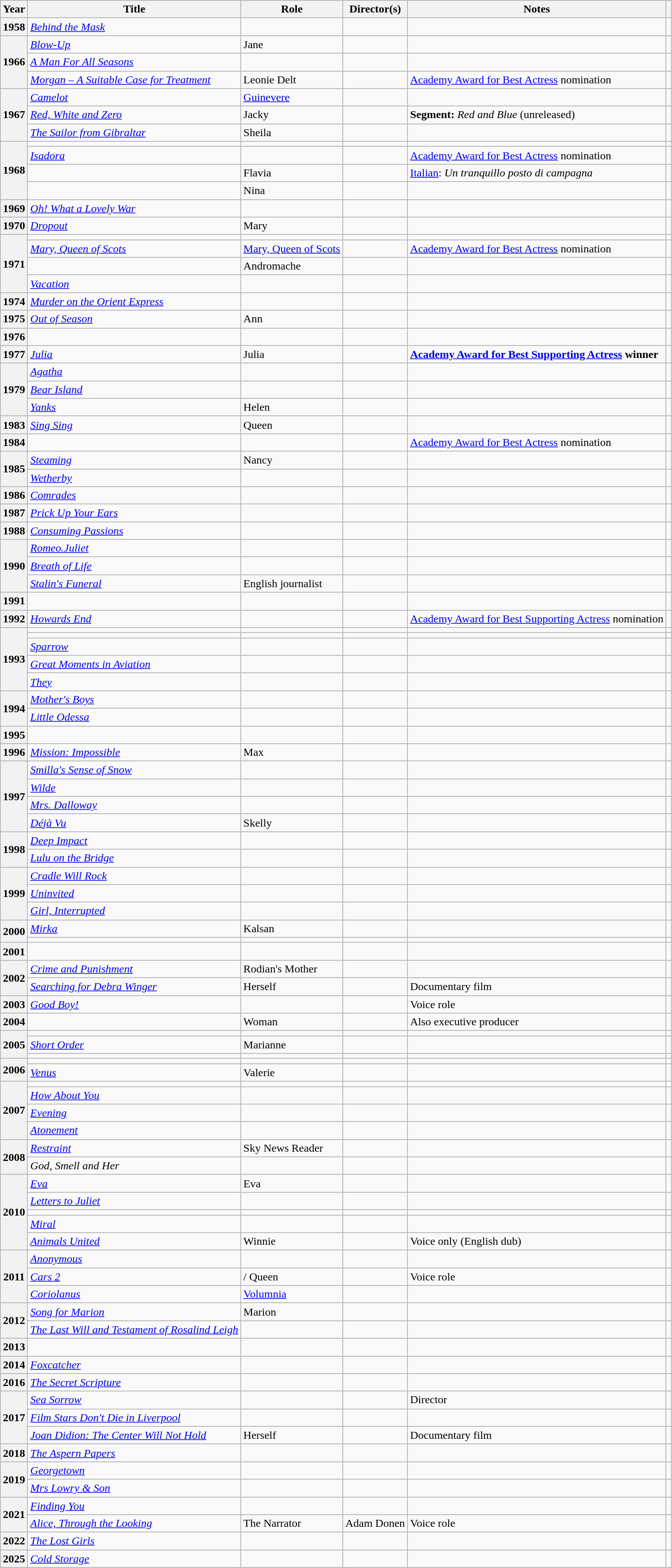<table class="wikitable sortable plainrowheaders">
<tr>
<th>Year</th>
<th>Title</th>
<th>Role</th>
<th>Director(s)</th>
<th class="unsortable">Notes</th>
<th class="unsortable"></th>
</tr>
<tr>
<th scope="row">1958</th>
<td><em><a href='#'>Behind the Mask</a></em></td>
<td></td>
<td></td>
<td></td>
<td style="text-align:center;"></td>
</tr>
<tr>
<th rowspan="3" scope="row">1966</th>
<td><em><a href='#'>Blow-Up</a></em></td>
<td>Jane</td>
<td></td>
<td></td>
<td style="text-align:center;"></td>
</tr>
<tr>
<td data-sort-value="Man All Seasons"><em><a href='#'>A Man For All Seasons</a></em></td>
<td></td>
<td></td>
<td></td>
<td style="text-align:center;"></td>
</tr>
<tr>
<td><em><a href='#'>Morgan – A Suitable Case for Treatment</a></em></td>
<td>Leonie Delt</td>
<td></td>
<td><a href='#'>Academy Award for Best Actress</a> nomination</td>
<td style="text-align:center;"></td>
</tr>
<tr>
<th rowspan="3" scope="row">1967</th>
<td><em><a href='#'>Camelot</a></em></td>
<td><a href='#'>Guinevere</a></td>
<td></td>
<td></td>
<td style="text-align:center;"></td>
</tr>
<tr>
<td data-sort-value="Sailor Gibraltar"><em><a href='#'>Red, White and Zero</a></em></td>
<td>Jacky</td>
<td></td>
<td><strong>Segment:</strong> <em>Red and Blue</em> (unreleased)</td>
<td style="text-align:center;"></td>
</tr>
<tr>
<td data-sort-value="Sailor Gibraltar"><em><a href='#'>The Sailor from Gibraltar</a></em></td>
<td>Sheila</td>
<td></td>
<td></td>
<td style="text-align:center;"></td>
</tr>
<tr>
<th rowspan="4" scope="row">1968</th>
<td><em></em></td>
<td></td>
<td></td>
<td></td>
<td style="text-align:center;"></td>
</tr>
<tr>
<td><em><a href='#'>Isadora</a></em></td>
<td></td>
<td></td>
<td><a href='#'>Academy Award for Best Actress</a> nomination</td>
<td style="text-align:center;"></td>
</tr>
<tr>
<td><em></em></td>
<td>Flavia</td>
<td></td>
<td><a href='#'>Italian</a>: <em>Un tranquillo posto di campagna</em></td>
<td style="text-align:center;"></td>
</tr>
<tr>
<td><em></em></td>
<td>Nina</td>
<td></td>
<td></td>
<td style="text-align:center;"></td>
</tr>
<tr>
<th scope="row">1969</th>
<td><em><a href='#'>Oh! What a Lovely War</a></em></td>
<td></td>
<td></td>
<td></td>
<td style="text-align:center;"></td>
</tr>
<tr>
<th scope="row">1970</th>
<td><em><a href='#'>Dropout</a></em></td>
<td>Mary</td>
<td></td>
<td></td>
<td style="text-align:center;"></td>
</tr>
<tr>
<th rowspan="4" scope="row">1971</th>
<td><em></em></td>
<td></td>
<td></td>
<td></td>
<td style="text-align:center;"></td>
</tr>
<tr>
<td><em><a href='#'>Mary, Queen of Scots</a></em></td>
<td><a href='#'>Mary, Queen of Scots</a></td>
<td></td>
<td><a href='#'>Academy Award for Best Actress</a> nomination</td>
<td style="text-align:center;"></td>
</tr>
<tr>
<td><em></em></td>
<td>Andromache</td>
<td></td>
<td></td>
<td style="text-align:center;"></td>
</tr>
<tr>
<td><em><a href='#'>Vacation</a></em></td>
<td></td>
<td></td>
<td></td>
<td style="text-align:center;"></td>
</tr>
<tr>
<th scope="row">1974</th>
<td><em><a href='#'>Murder on the Orient Express</a></em></td>
<td></td>
<td></td>
<td></td>
<td style="text-align:center;"></td>
</tr>
<tr>
<th scope="row">1975</th>
<td><em><a href='#'>Out of Season</a></em></td>
<td>Ann</td>
<td></td>
<td></td>
<td style="text-align:center;"></td>
</tr>
<tr>
<th scope="row">1976</th>
<td><em></em></td>
<td></td>
<td></td>
<td></td>
<td style="text-align:center;"></td>
</tr>
<tr>
<th scope="row">1977</th>
<td><em><a href='#'>Julia</a></em></td>
<td>Julia</td>
<td></td>
<td><strong><a href='#'>Academy Award for Best Supporting Actress</a> winner</strong></td>
<td style="text-align:center;"></td>
</tr>
<tr>
<th rowspan="3" scope="row">1979</th>
<td><em><a href='#'>Agatha</a></em></td>
<td></td>
<td></td>
<td></td>
<td style="text-align:center;"></td>
</tr>
<tr>
<td><em><a href='#'>Bear Island</a></em></td>
<td></td>
<td></td>
<td></td>
<td style="text-align:center;"></td>
</tr>
<tr>
<td><em><a href='#'>Yanks</a></em></td>
<td>Helen</td>
<td></td>
<td></td>
<td style="text-align:center;"></td>
</tr>
<tr>
<th scope="row">1983</th>
<td><em><a href='#'>Sing Sing</a></em></td>
<td>Queen</td>
<td></td>
<td></td>
<td style="text-align:center;"></td>
</tr>
<tr>
<th scope="row">1984</th>
<td><em></em></td>
<td></td>
<td></td>
<td><a href='#'>Academy Award for Best Actress</a> nomination</td>
<td style="text-align:center;"></td>
</tr>
<tr>
<th rowspan="2" scope="row">1985</th>
<td><em><a href='#'>Steaming</a></em></td>
<td>Nancy</td>
<td></td>
<td></td>
<td style="text-align:center;"></td>
</tr>
<tr>
<td><em><a href='#'>Wetherby</a></em></td>
<td></td>
<td></td>
<td></td>
<td style="text-align:center;"></td>
</tr>
<tr>
<th scope="row">1986</th>
<td><em><a href='#'>Comrades</a></em></td>
<td></td>
<td></td>
<td></td>
<td style="text-align:center;"></td>
</tr>
<tr>
<th scope="row">1987</th>
<td><em><a href='#'>Prick Up Your Ears</a></em></td>
<td></td>
<td></td>
<td></td>
<td style="text-align:center;"></td>
</tr>
<tr>
<th scope="row">1988</th>
<td><em><a href='#'>Consuming Passions</a></em></td>
<td></td>
<td></td>
<td></td>
<td style="text-align:center;"></td>
</tr>
<tr>
<th rowspan="3" scope="row">1990</th>
<td><em><a href='#'>Romeo.Juliet</a></em></td>
<td></td>
<td></td>
<td></td>
<td style="text-align:center;"></td>
</tr>
<tr>
<td><em><a href='#'>Breath of Life</a></em></td>
<td></td>
<td></td>
<td></td>
<td style="text-align:center;"></td>
</tr>
<tr>
<td><em><a href='#'>Stalin's Funeral</a></em></td>
<td>English journalist</td>
<td></td>
<td></td>
<td style="text-align:center;"></td>
</tr>
<tr>
<th scope="row">1991</th>
<td><em></em></td>
<td></td>
<td></td>
<td></td>
<td style="text-align:center;"></td>
</tr>
<tr>
<th scope="row">1992</th>
<td><em><a href='#'>Howards End</a></em></td>
<td></td>
<td></td>
<td><a href='#'>Academy Award for Best Supporting Actress</a> nomination</td>
<td style="text-align:center;"></td>
</tr>
<tr>
<th rowspan="5" scope="row">1993</th>
<td><em></em></td>
<td></td>
<td></td>
<td></td>
<td style="text-align:center;"></td>
</tr>
<tr>
<td><em></em></td>
<td></td>
<td></td>
<td></td>
<td style="text-align:center;"></td>
</tr>
<tr>
<td><em><a href='#'>Sparrow</a></em></td>
<td></td>
<td></td>
<td></td>
<td style="text-align:center;"></td>
</tr>
<tr>
<td><em><a href='#'>Great Moments in Aviation</a></em></td>
<td></td>
<td></td>
<td></td>
<td style="text-align:center;"></td>
</tr>
<tr>
<td><em><a href='#'>They</a></em></td>
<td></td>
<td></td>
<td></td>
<td style="text-align:center;"></td>
</tr>
<tr>
<th rowspan="2" scope="row">1994</th>
<td><em><a href='#'>Mother's Boys</a></em></td>
<td></td>
<td></td>
<td></td>
<td style="text-align:center;"></td>
</tr>
<tr>
<td><em><a href='#'>Little Odessa</a></em></td>
<td></td>
<td></td>
<td></td>
<td style="text-align:center;"></td>
</tr>
<tr>
<th scope="row">1995</th>
<td><em></em></td>
<td></td>
<td></td>
<td></td>
<td style="text-align:center;"></td>
</tr>
<tr>
<th scope="row">1996</th>
<td><em><a href='#'>Mission: Impossible</a></em></td>
<td>Max</td>
<td></td>
<td></td>
<td style="text-align:center;"></td>
</tr>
<tr>
<th rowspan="4" scope="row">1997</th>
<td><em><a href='#'>Smilla's Sense of Snow</a></em></td>
<td></td>
<td></td>
<td></td>
<td style="text-align:center;"></td>
</tr>
<tr>
<td><em><a href='#'>Wilde</a></em></td>
<td></td>
<td></td>
<td></td>
<td style="text-align:center;"></td>
</tr>
<tr>
<td><em><a href='#'>Mrs. Dalloway</a></em></td>
<td></td>
<td></td>
<td></td>
<td style="text-align:center;"></td>
</tr>
<tr>
<td><em><a href='#'>Déjà Vu</a></em></td>
<td>Skelly</td>
<td></td>
<td></td>
<td style="text-align:center;"></td>
</tr>
<tr>
<th rowspan="2" scope="row">1998</th>
<td><em><a href='#'>Deep Impact</a></em></td>
<td></td>
<td></td>
<td></td>
<td style="text-align:center;"></td>
</tr>
<tr>
<td><em><a href='#'>Lulu on the Bridge</a></em></td>
<td></td>
<td></td>
<td></td>
<td style="text-align:center;"></td>
</tr>
<tr>
<th rowspan="3" scope="row">1999</th>
<td><em><a href='#'>Cradle Will Rock</a></em></td>
<td></td>
<td></td>
<td></td>
<td style="text-align:center;"></td>
</tr>
<tr>
<td><em><a href='#'>Uninvited</a></em></td>
<td></td>
<td></td>
<td></td>
<td style="text-align:center;"></td>
</tr>
<tr>
<td><em><a href='#'>Girl, Interrupted</a></em></td>
<td></td>
<td></td>
<td></td>
<td style="text-align:center;"></td>
</tr>
<tr>
<th rowspan="2" scope="row">2000</th>
<td><em><a href='#'>Mirka</a></em></td>
<td>Kalsan</td>
<td></td>
<td></td>
<td style="text-align:center;"></td>
</tr>
<tr>
<td><em></em></td>
<td></td>
<td></td>
<td></td>
<td style="text-align:center;"></td>
</tr>
<tr>
<th scope="row">2001</th>
<td><em></em></td>
<td></td>
<td></td>
<td></td>
<td style="text-align:center;"></td>
</tr>
<tr>
<th rowspan="2" scope="row">2002</th>
<td><em><a href='#'>Crime and Punishment</a></em></td>
<td>Rodian's Mother</td>
<td></td>
<td></td>
<td style="text-align:center;"></td>
</tr>
<tr>
<td><em><a href='#'>Searching for Debra Winger</a></em></td>
<td>Herself</td>
<td></td>
<td>Documentary film</td>
<td style="text-align:center;"></td>
</tr>
<tr>
<th scope="row">2003</th>
<td><em><a href='#'>Good Boy!</a></em></td>
<td></td>
<td></td>
<td>Voice role</td>
<td style="text-align:center;"></td>
</tr>
<tr>
<th scope="row">2004</th>
<td><em></em></td>
<td>Woman</td>
<td></td>
<td>Also executive producer</td>
<td style="text-align:center;"></td>
</tr>
<tr>
<th rowspan="3" scope="row">2005</th>
<td><em></em></td>
<td></td>
<td></td>
<td></td>
<td style="text-align:center;"></td>
</tr>
<tr>
<td><em><a href='#'>Short Order</a></em></td>
<td>Marianne</td>
<td></td>
<td></td>
<td style="text-align:center;"></td>
</tr>
<tr>
<td><em></em></td>
<td></td>
<td></td>
<td></td>
<td style="text-align:center;"></td>
</tr>
<tr>
<th rowspan="2" scope="row">2006</th>
<td><em></em></td>
<td></td>
<td></td>
<td></td>
<td style="text-align:center;"></td>
</tr>
<tr>
<td><em><a href='#'>Venus</a></em></td>
<td>Valerie</td>
<td></td>
<td></td>
<td style="text-align:center;"></td>
</tr>
<tr>
<th rowspan="4" scope="row">2007</th>
<td><em></em></td>
<td></td>
<td></td>
<td></td>
<td style="text-align:center;"></td>
</tr>
<tr>
<td><em><a href='#'>How About You</a></em></td>
<td></td>
<td></td>
<td></td>
<td style="text-align:center;"></td>
</tr>
<tr>
<td><em><a href='#'>Evening</a></em></td>
<td></td>
<td></td>
<td></td>
<td style="text-align:center;"></td>
</tr>
<tr>
<td><em><a href='#'>Atonement</a></em></td>
<td></td>
<td></td>
<td></td>
<td style="text-align:center;"></td>
</tr>
<tr>
<th rowspan="2" scope="row">2008</th>
<td><em><a href='#'>Restraint</a></em></td>
<td>Sky News Reader</td>
<td></td>
<td></td>
<td style="text-align:center;"></td>
</tr>
<tr>
<td><em>God, Smell and Her</em></td>
<td></td>
<td></td>
<td></td>
<td style="text-align:center;"></td>
</tr>
<tr>
<th rowspan="5" scope="row">2010</th>
<td><em><a href='#'>Eva</a></em></td>
<td>Eva</td>
<td></td>
<td></td>
<td style="text-align:center;"></td>
</tr>
<tr>
<td><em><a href='#'>Letters to Juliet</a></em></td>
<td></td>
<td></td>
<td></td>
<td style="text-align:center;"></td>
</tr>
<tr>
<td><em></em></td>
<td></td>
<td></td>
<td></td>
<td style="text-align:center;"></td>
</tr>
<tr>
<td><em><a href='#'>Miral</a></em></td>
<td></td>
<td></td>
<td></td>
<td style="text-align:center;"></td>
</tr>
<tr>
<td><em><a href='#'>Animals United</a></em></td>
<td>Winnie</td>
<td></td>
<td>Voice only (English dub)</td>
<td style="text-align:center;"></td>
</tr>
<tr>
<th rowspan="3" scope="row">2011</th>
<td><em><a href='#'>Anonymous</a></em></td>
<td></td>
<td></td>
<td></td>
<td style="text-align:center;"></td>
</tr>
<tr>
<td><em><a href='#'>Cars 2</a></em></td>
<td> / Queen</td>
<td></td>
<td>Voice role</td>
<td style="text-align:center;"></td>
</tr>
<tr>
<td><em><a href='#'>Coriolanus</a></em></td>
<td><a href='#'>Volumnia</a></td>
<td></td>
<td></td>
<td style="text-align:center;"></td>
</tr>
<tr>
<th rowspan="2" scope="row">2012</th>
<td><em><a href='#'>Song for Marion</a></em></td>
<td>Marion</td>
<td></td>
<td></td>
<td style="text-align:center;"></td>
</tr>
<tr>
<td data-sort-value="Last Will and Testament"><em><a href='#'>The Last Will and Testament of Rosalind Leigh</a></em></td>
<td></td>
<td></td>
<td></td>
<td style="text-align:center;"></td>
</tr>
<tr>
<th scope="row">2013</th>
<td><em></em></td>
<td></td>
<td></td>
<td></td>
<td style="text-align:center;"></td>
</tr>
<tr>
<th scope="row">2014</th>
<td><em><a href='#'>Foxcatcher</a></em></td>
<td></td>
<td></td>
<td></td>
<td style="text-align:center;"></td>
</tr>
<tr>
<th scope="row">2016</th>
<td data-sort-value="Secret Scripture"><em><a href='#'>The Secret Scripture</a></em></td>
<td></td>
<td></td>
<td></td>
<td style="text-align:center;"></td>
</tr>
<tr>
<th rowspan="3" scope="row">2017</th>
<td><em><a href='#'>Sea Sorrow</a></em></td>
<td></td>
<td></td>
<td>Director</td>
<td style="text-align:center;"></td>
</tr>
<tr>
<td><em><a href='#'>Film Stars Don't Die in Liverpool</a></em></td>
<td></td>
<td></td>
<td></td>
<td style="text-align:center;"></td>
</tr>
<tr>
<td><em><a href='#'>Joan Didion: The Center Will Not Hold</a></em></td>
<td>Herself</td>
<td></td>
<td>Documentary film</td>
<td style="text-align:center;"></td>
</tr>
<tr>
<th scope="row">2018</th>
<td data-sort-value="Aspern Papers"><em><a href='#'>The Aspern Papers</a></em></td>
<td></td>
<td></td>
<td></td>
<td style="text-align:center;"></td>
</tr>
<tr>
<th rowspan="2" scope="row">2019</th>
<td><em><a href='#'>Georgetown</a></em></td>
<td></td>
<td></td>
<td></td>
<td style="text-align:center;"></td>
</tr>
<tr>
<td><em><a href='#'>Mrs Lowry & Son</a></em></td>
<td></td>
<td></td>
<td></td>
<td style="text-align:center;"></td>
</tr>
<tr>
<th scope="row" rowspan="2">2021</th>
<td><em><a href='#'>Finding You</a></em></td>
<td></td>
<td></td>
<td></td>
<td style="text-align:center;"></td>
</tr>
<tr>
<td><em><a href='#'>Alice, Through the Looking</a></em></td>
<td>The Narrator</td>
<td>Adam Donen</td>
<td>Voice role</td>
<td> </td>
</tr>
<tr>
<th scope="row">2022</th>
<td><em><a href='#'>The Lost Girls</a></em></td>
<td></td>
<td></td>
<td></td>
<td style="text-align:center;"></td>
</tr>
<tr>
<th scope="row">2025</th>
<td><em><a href='#'>Cold Storage</a></em></td>
<td></td>
<td></td>
<td></td>
<td style="text-align:center;"></td>
</tr>
</table>
